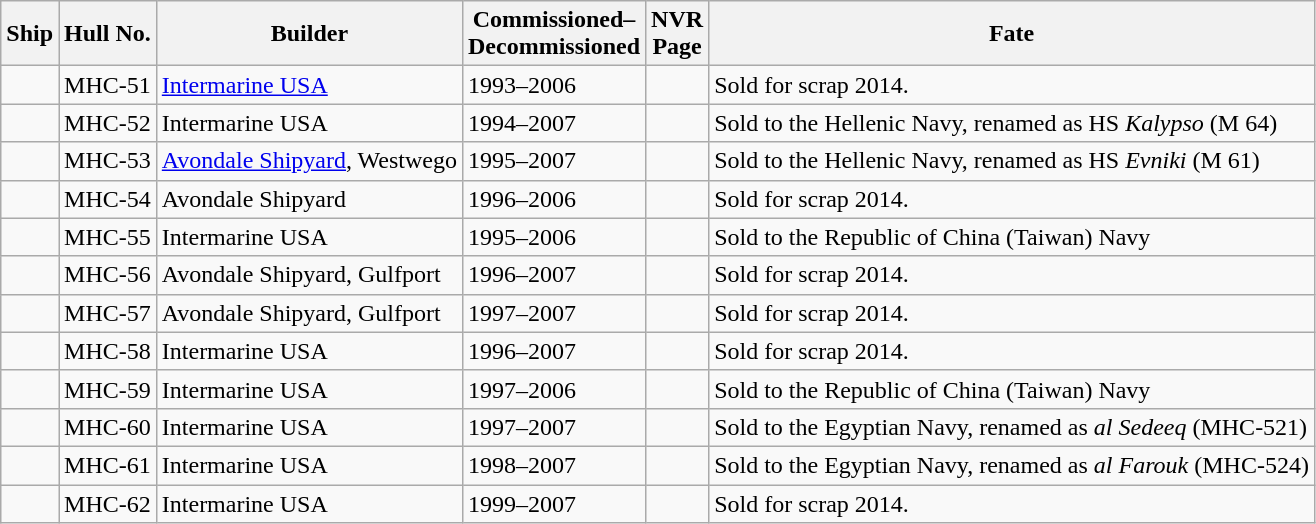<table class="sortable wikitable">
<tr>
<th>Ship</th>
<th>Hull No.</th>
<th>Builder</th>
<th>Commissioned–<br>Decommissioned</th>
<th>NVR<br>Page</th>
<th>Fate</th>
</tr>
<tr>
<td></td>
<td>MHC-51</td>
<td><a href='#'>Intermarine USA</a></td>
<td>1993–2006</td>
<td></td>
<td>Sold for scrap 2014.</td>
</tr>
<tr>
<td></td>
<td>MHC-52</td>
<td>Intermarine USA</td>
<td>1994–2007</td>
<td></td>
<td>Sold to the Hellenic Navy, renamed as HS <em>Kalypso</em> (M 64)</td>
</tr>
<tr>
<td></td>
<td>MHC-53</td>
<td><a href='#'>Avondale Shipyard</a>, Westwego</td>
<td>1995–2007</td>
<td></td>
<td>Sold to the Hellenic Navy, renamed as HS <em>Evniki</em> (M 61)</td>
</tr>
<tr>
<td></td>
<td>MHC-54</td>
<td>Avondale Shipyard</td>
<td>1996–2006</td>
<td></td>
<td>Sold for scrap 2014.</td>
</tr>
<tr>
<td></td>
<td>MHC-55</td>
<td>Intermarine USA</td>
<td>1995–2006</td>
<td></td>
<td>Sold to the Republic of China (Taiwan) Navy</td>
</tr>
<tr>
<td></td>
<td>MHC-56</td>
<td>Avondale Shipyard, Gulfport</td>
<td>1996–2007</td>
<td></td>
<td>Sold for scrap 2014.</td>
</tr>
<tr>
<td></td>
<td>MHC-57</td>
<td>Avondale Shipyard, Gulfport</td>
<td>1997–2007</td>
<td></td>
<td>Sold for scrap 2014.</td>
</tr>
<tr>
<td></td>
<td>MHC-58</td>
<td>Intermarine USA</td>
<td>1996–2007</td>
<td></td>
<td>Sold for scrap 2014.</td>
</tr>
<tr>
<td></td>
<td>MHC-59</td>
<td>Intermarine USA</td>
<td>1997–2006</td>
<td></td>
<td>Sold to the Republic of China (Taiwan) Navy</td>
</tr>
<tr>
<td></td>
<td>MHC-60</td>
<td>Intermarine USA</td>
<td>1997–2007</td>
<td></td>
<td>Sold to the Egyptian Navy, renamed as <em>al Sedeeq</em> (MHC-521)</td>
</tr>
<tr>
<td></td>
<td>MHC-61</td>
<td>Intermarine USA</td>
<td>1998–2007</td>
<td></td>
<td>Sold to the Egyptian Navy, renamed as <em>al Farouk</em> (MHC-524)</td>
</tr>
<tr>
<td></td>
<td>MHC-62</td>
<td>Intermarine USA</td>
<td>1999–2007</td>
<td></td>
<td>Sold for scrap 2014.</td>
</tr>
</table>
